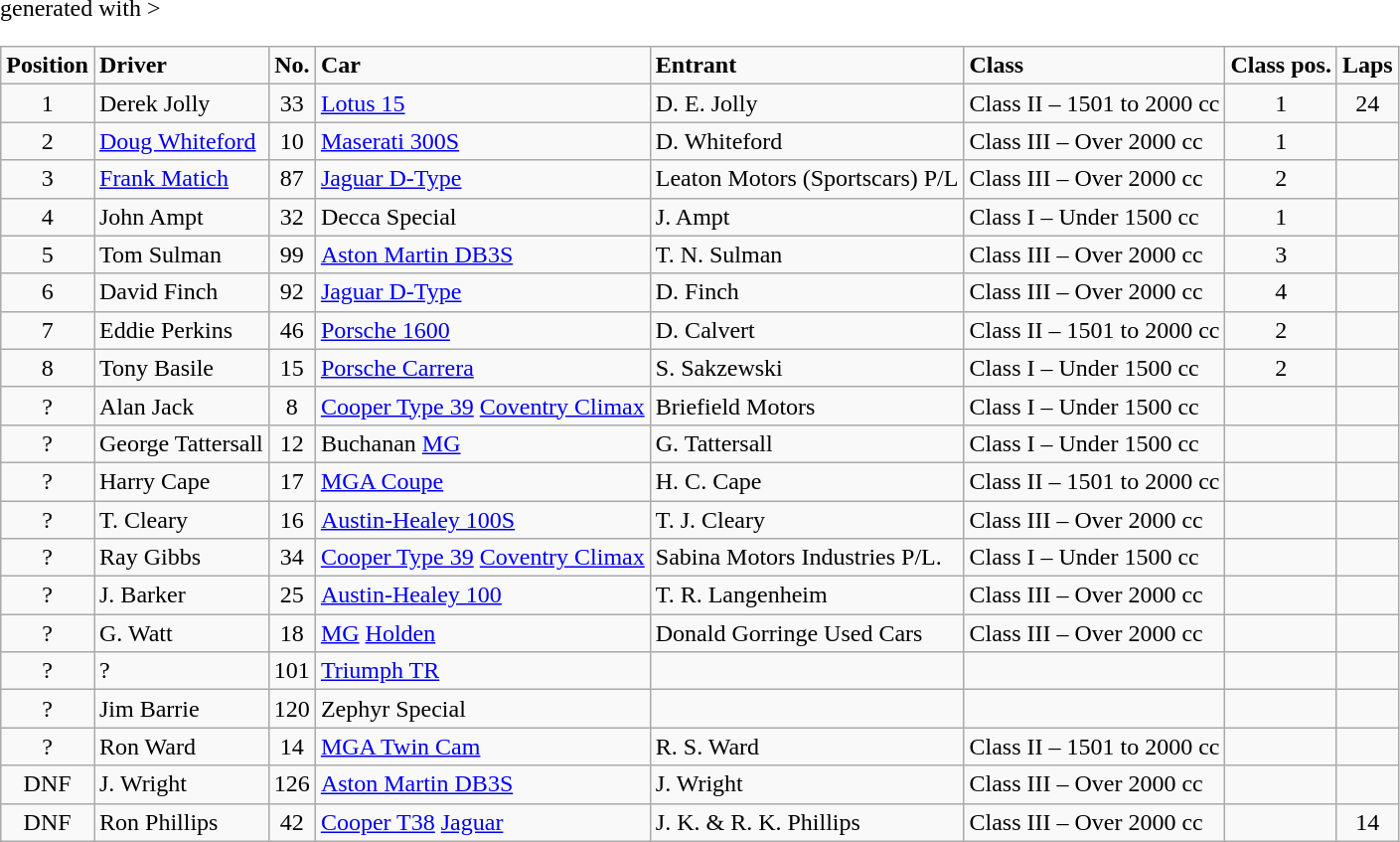<table class="wikitable" <hiddentext>generated with >
<tr style="font-weight:bold">
<td align="center">Position</td>
<td>Driver</td>
<td align="center">No.</td>
<td>Car</td>
<td>Entrant</td>
<td>Class</td>
<td>Class pos.</td>
<td>Laps</td>
</tr>
<tr>
<td align="center">1</td>
<td>Derek Jolly</td>
<td align="center">33</td>
<td><a href='#'>Lotus 15</a></td>
<td>D. E. Jolly</td>
<td>Class II – 1501 to 2000 cc</td>
<td align="center">1</td>
<td align="center">24</td>
</tr>
<tr>
<td align="center">2</td>
<td><a href='#'>Doug Whiteford</a></td>
<td align="center">10</td>
<td><a href='#'>Maserati 300S</a></td>
<td>D. Whiteford</td>
<td>Class III – Over 2000 cc</td>
<td align="center">1</td>
<td></td>
</tr>
<tr>
<td align="center">3</td>
<td><a href='#'>Frank Matich</a></td>
<td align="center">87</td>
<td><a href='#'>Jaguar D-Type</a></td>
<td>Leaton Motors (Sportscars) P/L</td>
<td>Class III – Over 2000 cc</td>
<td align="center">2</td>
<td></td>
</tr>
<tr>
<td align="center">4</td>
<td>John Ampt</td>
<td align="center">32</td>
<td>Decca Special</td>
<td>J. Ampt</td>
<td>Class I – Under 1500 cc</td>
<td align="center">1</td>
<td></td>
</tr>
<tr>
<td align="center">5</td>
<td>Tom Sulman</td>
<td align="center">99</td>
<td><a href='#'>Aston Martin DB3S</a></td>
<td>T. N. Sulman</td>
<td>Class III – Over 2000 cc</td>
<td align="center">3</td>
<td align="center"></td>
</tr>
<tr>
<td align="center">6</td>
<td>David Finch</td>
<td align="center">92</td>
<td><a href='#'>Jaguar D-Type</a></td>
<td>D. Finch</td>
<td>Class III – Over 2000 cc</td>
<td align="center">4</td>
<td></td>
</tr>
<tr>
<td align="center">7</td>
<td>Eddie Perkins</td>
<td align="center">46</td>
<td><a href='#'>Porsche 1600</a></td>
<td>D. Calvert</td>
<td>Class II – 1501 to 2000 cc</td>
<td align="center">2</td>
<td></td>
</tr>
<tr>
<td align="center">8</td>
<td>Tony Basile</td>
<td align="center">15</td>
<td><a href='#'>Porsche Carrera</a></td>
<td>S. Sakzewski</td>
<td>Class I – Under 1500 cc</td>
<td align="center">2</td>
<td></td>
</tr>
<tr>
<td align="center">?</td>
<td>Alan Jack</td>
<td align="center">8</td>
<td><a href='#'>Cooper Type 39</a> <a href='#'>Coventry Climax</a></td>
<td>Briefield Motors</td>
<td>Class I – Under 1500 cc</td>
<td></td>
<td></td>
</tr>
<tr>
<td align="center">? </td>
<td>George Tattersall </td>
<td align="center">12</td>
<td>Buchanan <a href='#'>MG</a></td>
<td>G. Tattersall</td>
<td>Class I – Under 1500 cc</td>
<td></td>
<td></td>
</tr>
<tr>
<td align="center">?</td>
<td>Harry Cape </td>
<td align="center">17</td>
<td><a href='#'>MGA Coupe</a></td>
<td>H. C. Cape</td>
<td>Class II – 1501 to 2000 cc</td>
<td></td>
<td></td>
</tr>
<tr>
<td align="center">?</td>
<td>T. Cleary </td>
<td align="center">16</td>
<td><a href='#'>Austin-Healey 100S</a></td>
<td>T. J. Cleary</td>
<td>Class III – Over 2000 cc</td>
<td></td>
<td></td>
</tr>
<tr>
<td align="center">?</td>
<td>Ray Gibbs</td>
<td align="center">34</td>
<td><a href='#'>Cooper Type 39</a> <a href='#'>Coventry Climax</a></td>
<td>Sabina Motors Industries P/L.</td>
<td>Class I – Under 1500 cc</td>
<td></td>
<td></td>
</tr>
<tr>
<td align="center">?</td>
<td>J. Barker </td>
<td align="center">25 </td>
<td><a href='#'>Austin-Healey 100</a></td>
<td>T. R. Langenheim</td>
<td>Class III – Over 2000 cc</td>
<td></td>
<td></td>
</tr>
<tr>
<td align="center">? </td>
<td>G. Watt </td>
<td align="center">18 </td>
<td><a href='#'>MG</a> <a href='#'>Holden</a></td>
<td>Donald Gorringe Used Cars </td>
<td>Class III – Over 2000 cc</td>
<td></td>
<td></td>
</tr>
<tr>
<td align="center">? </td>
<td>? </td>
<td align="center">101 </td>
<td><a href='#'>Triumph TR</a></td>
<td></td>
<td></td>
<td></td>
<td></td>
</tr>
<tr>
<td align="center">? </td>
<td>Jim Barrie </td>
<td align="center">120 </td>
<td>Zephyr Special </td>
<td></td>
<td></td>
<td></td>
<td></td>
</tr>
<tr>
<td align="center">? </td>
<td>Ron Ward </td>
<td align="center">14 </td>
<td><a href='#'>MGA Twin Cam</a></td>
<td>R. S. Ward</td>
<td>Class II – 1501 to 2000 cc</td>
<td></td>
<td></td>
</tr>
<tr>
<td align="center">DNF</td>
<td>J. Wright</td>
<td align="center">126</td>
<td><a href='#'>Aston Martin DB3S</a></td>
<td>J. Wright</td>
<td>Class III – Over 2000 cc</td>
<td></td>
<td></td>
</tr>
<tr>
<td align="center">DNF</td>
<td>Ron Phillips</td>
<td align="center">42</td>
<td><a href='#'>Cooper T38</a> <a href='#'>Jaguar</a></td>
<td>J. K. & R. K. Phillips</td>
<td>Class III – Over 2000 cc</td>
<td></td>
<td align="center">14</td>
</tr>
</table>
